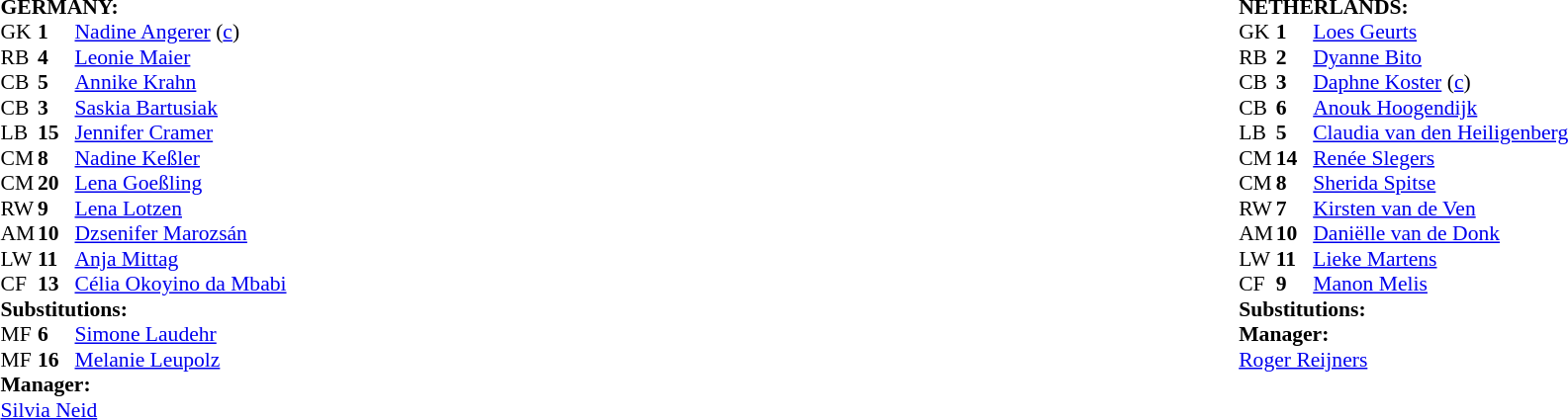<table width="100%">
<tr>
<td valign="top" width="50%"><br><table style="font-size: 90%" cellspacing="0" cellpadding="0">
<tr>
<td colspan=4><br><strong>GERMANY:</strong></td>
</tr>
<tr>
<th width="25"></th>
<th width="25"></th>
</tr>
<tr>
<td>GK</td>
<td><strong>1</strong></td>
<td><a href='#'>Nadine Angerer</a> (<a href='#'>c</a>)</td>
</tr>
<tr>
<td>RB</td>
<td><strong>4</strong></td>
<td><a href='#'>Leonie Maier</a></td>
<td></td>
</tr>
<tr>
<td>CB</td>
<td><strong>5</strong></td>
<td><a href='#'>Annike Krahn</a></td>
</tr>
<tr>
<td>CB</td>
<td><strong>3</strong></td>
<td><a href='#'>Saskia Bartusiak</a></td>
</tr>
<tr>
<td>LB</td>
<td><strong>15</strong></td>
<td><a href='#'>Jennifer Cramer</a></td>
<td></td>
</tr>
<tr>
<td>CM</td>
<td><strong>8</strong></td>
<td><a href='#'>Nadine Keßler</a></td>
<td></td>
<td></td>
</tr>
<tr>
<td>CM</td>
<td><strong>20</strong></td>
<td><a href='#'>Lena Goeßling</a></td>
</tr>
<tr>
<td>RW</td>
<td><strong>9</strong></td>
<td><a href='#'>Lena Lotzen</a></td>
<td></td>
<td></td>
</tr>
<tr>
<td>AM</td>
<td><strong>10</strong></td>
<td><a href='#'>Dzsenifer Marozsán</a></td>
</tr>
<tr>
<td>LW</td>
<td><strong>11</strong></td>
<td><a href='#'>Anja Mittag</a></td>
</tr>
<tr>
<td>CF</td>
<td><strong>13</strong></td>
<td><a href='#'>Célia Okoyino da Mbabi</a></td>
</tr>
<tr>
<td colspan=3><strong>Substitutions:</strong></td>
</tr>
<tr>
<td>MF</td>
<td><strong>6</strong></td>
<td><a href='#'>Simone Laudehr</a></td>
<td></td>
<td></td>
</tr>
<tr>
<td>MF</td>
<td><strong>16</strong></td>
<td><a href='#'>Melanie Leupolz</a></td>
<td></td>
<td></td>
</tr>
<tr>
<td colspan=3><strong>Manager:</strong></td>
</tr>
<tr>
<td colspan=3><a href='#'>Silvia Neid</a></td>
</tr>
</table>
</td>
<td valign="top"></td>
<td valign="top" width="50%"><br><table style="font-size: 90%" cellspacing="0" cellpadding="0" align="center">
<tr>
<td colspan=4><br><strong>NETHERLANDS:</strong></td>
</tr>
<tr>
<th width=25></th>
<th width=25></th>
</tr>
<tr>
<td>GK</td>
<td><strong>1</strong></td>
<td><a href='#'>Loes Geurts</a></td>
</tr>
<tr>
<td>RB</td>
<td><strong>2</strong></td>
<td><a href='#'>Dyanne Bito</a></td>
<td></td>
</tr>
<tr>
<td>CB</td>
<td><strong>3</strong></td>
<td><a href='#'>Daphne Koster</a> (<a href='#'>c</a>)</td>
</tr>
<tr>
<td>CB</td>
<td><strong>6</strong></td>
<td><a href='#'>Anouk Hoogendijk</a></td>
</tr>
<tr>
<td>LB</td>
<td><strong>5</strong></td>
<td><a href='#'>Claudia van den Heiligenberg</a></td>
</tr>
<tr>
<td>CM</td>
<td><strong>14</strong></td>
<td><a href='#'>Renée Slegers</a></td>
</tr>
<tr>
<td>CM</td>
<td><strong>8</strong></td>
<td><a href='#'>Sherida Spitse</a></td>
</tr>
<tr>
<td>RW</td>
<td><strong>7</strong></td>
<td><a href='#'>Kirsten van de Ven</a></td>
</tr>
<tr>
<td>AM</td>
<td><strong>10</strong></td>
<td><a href='#'>Daniëlle van de Donk</a></td>
</tr>
<tr>
<td>LW</td>
<td><strong>11</strong></td>
<td><a href='#'>Lieke Martens</a></td>
</tr>
<tr>
<td>CF</td>
<td><strong>9</strong></td>
<td><a href='#'>Manon Melis</a></td>
</tr>
<tr>
<td colspan=3><strong>Substitutions:</strong></td>
</tr>
<tr>
<td colspan=3><strong>Manager:</strong></td>
</tr>
<tr>
<td colspan=3><a href='#'>Roger Reijners</a></td>
</tr>
</table>
</td>
</tr>
</table>
